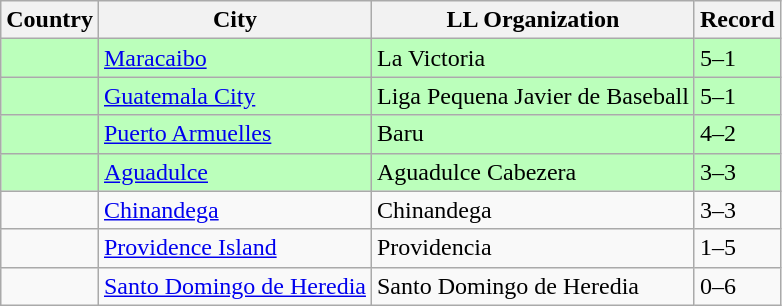<table class="wikitable">
<tr>
<th>Country</th>
<th>City</th>
<th>LL Organization</th>
<th>Record</th>
</tr>
<tr bgcolor=#bbffbb>
<td><strong></strong></td>
<td><a href='#'>Maracaibo</a></td>
<td>La Victoria</td>
<td>5–1</td>
</tr>
<tr bgcolor=#bbffbb>
<td><strong></strong></td>
<td><a href='#'>Guatemala City</a></td>
<td>Liga Pequena Javier de Baseball</td>
<td>5–1</td>
</tr>
<tr bgcolor=#bbffbb>
<td><strong></strong></td>
<td><a href='#'>Puerto Armuelles</a></td>
<td>Baru</td>
<td>4–2</td>
</tr>
<tr bgcolor=#bbffbb>
<td><strong></strong></td>
<td><a href='#'>Aguadulce</a></td>
<td>Aguadulce Cabezera</td>
<td>3–3</td>
</tr>
<tr>
<td><strong></strong></td>
<td><a href='#'>Chinandega</a></td>
<td>Chinandega</td>
<td>3–3</td>
</tr>
<tr>
<td><strong></strong></td>
<td><a href='#'>Providence Island</a></td>
<td>Providencia</td>
<td>1–5</td>
</tr>
<tr>
<td><strong></strong></td>
<td><a href='#'>Santo Domingo de Heredia</a></td>
<td>Santo Domingo de Heredia</td>
<td>0–6</td>
</tr>
</table>
